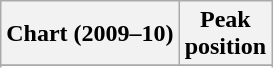<table class="wikitable sortable plainrowheaders">
<tr>
<th>Chart (2009–10)</th>
<th>Peak<br>position</th>
</tr>
<tr>
</tr>
<tr>
</tr>
</table>
